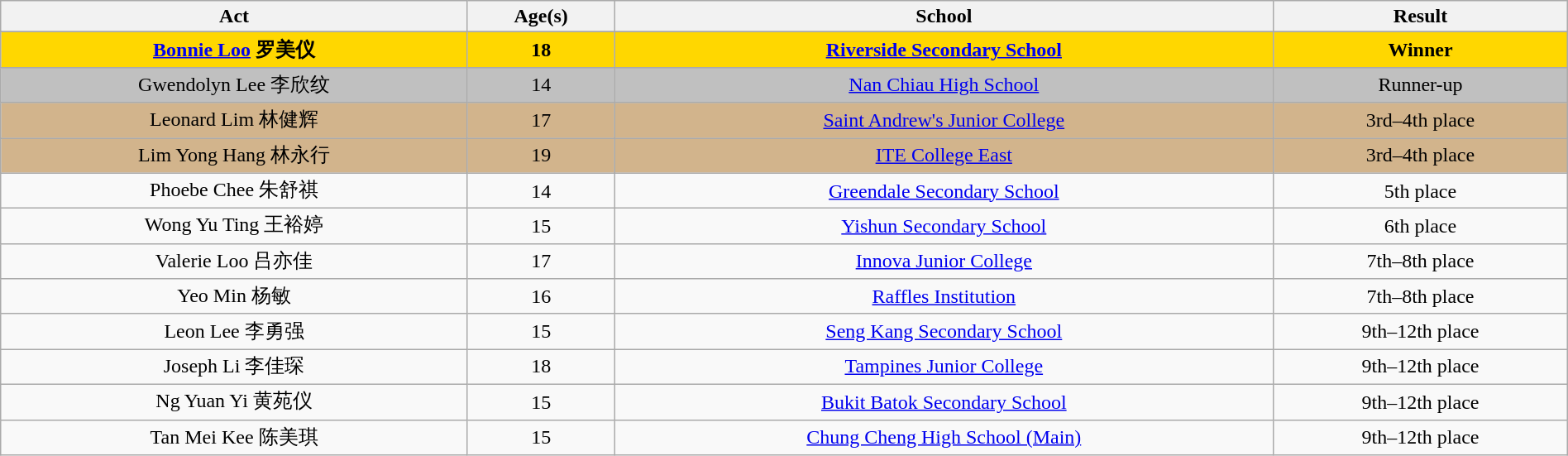<table class="wikitable sortable" style="width:100%; text-align:center;">
<tr>
<th>Act</th>
<th>Age(s)</th>
<th>School</th>
<th>Result</th>
</tr>
<tr>
</tr>
<tr bgcolor=gold>
<td><strong><a href='#'>Bonnie Loo</a> 罗美仪</strong></td>
<td><strong>18</strong></td>
<td><strong><a href='#'>Riverside Secondary School</a></strong></td>
<td><strong>Winner</strong></td>
</tr>
<tr bgcolor=silver>
<td>Gwendolyn Lee 李欣纹</td>
<td>14</td>
<td><a href='#'>Nan Chiau High School</a></td>
<td>Runner-up</td>
</tr>
<tr bgcolor=tan>
<td>Leonard Lim 林健辉</td>
<td>17</td>
<td><a href='#'>Saint Andrew's Junior College</a></td>
<td>3rd–4th place</td>
</tr>
<tr bgcolor=tan>
<td>Lim Yong Hang 林永行</td>
<td>19</td>
<td><a href='#'>ITE College East</a></td>
<td>3rd–4th place</td>
</tr>
<tr>
<td>Phoebe Chee 朱舒祺</td>
<td>14</td>
<td><a href='#'>Greendale Secondary School</a></td>
<td>5th place</td>
</tr>
<tr>
<td>Wong Yu Ting 王裕婷</td>
<td>15</td>
<td><a href='#'>Yishun Secondary School</a></td>
<td>6th place</td>
</tr>
<tr>
<td>Valerie Loo 吕亦佳</td>
<td>17</td>
<td><a href='#'>Innova Junior College</a></td>
<td>7th–8th place</td>
</tr>
<tr>
<td>Yeo Min 杨敏</td>
<td>16</td>
<td><a href='#'>Raffles Institution</a></td>
<td>7th–8th place</td>
</tr>
<tr>
<td>Leon Lee 李勇强</td>
<td>15</td>
<td><a href='#'>Seng Kang Secondary School</a></td>
<td>9th–12th place</td>
</tr>
<tr>
<td>Joseph Li 李佳琛</td>
<td>18</td>
<td><a href='#'>Tampines Junior College</a></td>
<td>9th–12th place</td>
</tr>
<tr>
<td>Ng Yuan Yi 黄苑仪</td>
<td>15</td>
<td><a href='#'>Bukit Batok Secondary School</a></td>
<td>9th–12th place</td>
</tr>
<tr>
<td>Tan Mei Kee 陈美琪</td>
<td>15</td>
<td><a href='#'>Chung Cheng High School (Main)</a></td>
<td>9th–12th place</td>
</tr>
</table>
